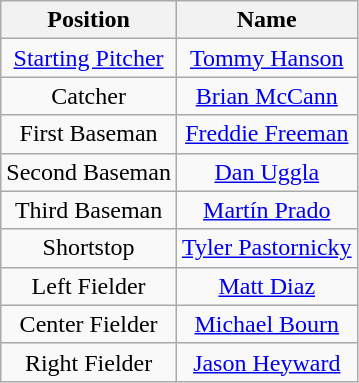<table class="wikitable" style="text-align:left">
<tr>
<th>Position</th>
<th>Name</th>
</tr>
<tr>
<td style="text-align: center;"><a href='#'>Starting Pitcher</a></td>
<td style="text-align: center;"><a href='#'>Tommy Hanson</a></td>
</tr>
<tr>
<td style="text-align: center;">Catcher</td>
<td style="text-align: center;"><a href='#'>Brian McCann</a></td>
</tr>
<tr style="text-align: center;">
<td>First Baseman</td>
<td style="text-align: center;"><a href='#'>Freddie Freeman</a></td>
</tr>
<tr style="text-align: center;">
<td>Second Baseman</td>
<td style="text-align: center;"><a href='#'>Dan Uggla</a></td>
</tr>
<tr style="text-align: center;">
<td>Third Baseman</td>
<td style="text-align: center;"><a href='#'>Martín Prado</a></td>
</tr>
<tr style="text-align: center;">
<td>Shortstop</td>
<td style="text-align: center;"><a href='#'>Tyler Pastornicky</a></td>
</tr>
<tr style="text-align: center;">
<td>Left Fielder</td>
<td style="text-align: center;"><a href='#'>Matt Diaz</a></td>
</tr>
<tr style="text-align: center;">
<td>Center Fielder</td>
<td style="text-align: center;"><a href='#'>Michael Bourn</a></td>
</tr>
<tr style="text-align: center;">
<td>Right Fielder</td>
<td style="text-align: center;"><a href='#'>Jason Heyward</a></td>
</tr>
</table>
